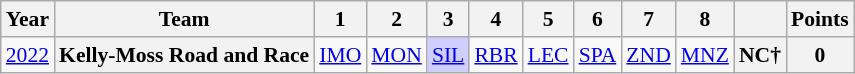<table class="wikitable" style="text-align:center; font-size:90%">
<tr>
<th>Year</th>
<th>Team</th>
<th>1</th>
<th>2</th>
<th>3</th>
<th>4</th>
<th>5</th>
<th>6</th>
<th>7</th>
<th>8</th>
<th></th>
<th>Points</th>
</tr>
<tr>
<td><a href='#'>2022</a></td>
<th>Kelly-Moss Road and Race</th>
<td><a href='#'>IMO</a></td>
<td><a href='#'>MON</a></td>
<td style="background:#cfcfff;"><a href='#'>SIL</a><br></td>
<td><a href='#'>RBR</a></td>
<td><a href='#'>LEC</a></td>
<td><a href='#'>SPA</a></td>
<td><a href='#'>ZND</a></td>
<td><a href='#'>MNZ</a></td>
<th>NC†</th>
<th>0</th>
</tr>
</table>
